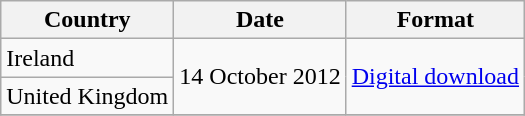<table class="wikitable plainrowheaders">
<tr>
<th scope="col">Country</th>
<th scope="col">Date</th>
<th scope="col">Format</th>
</tr>
<tr>
<td>Ireland</td>
<td rowspan="2">14 October 2012</td>
<td rowspan="2"><a href='#'>Digital download</a></td>
</tr>
<tr>
<td>United Kingdom</td>
</tr>
<tr>
</tr>
</table>
